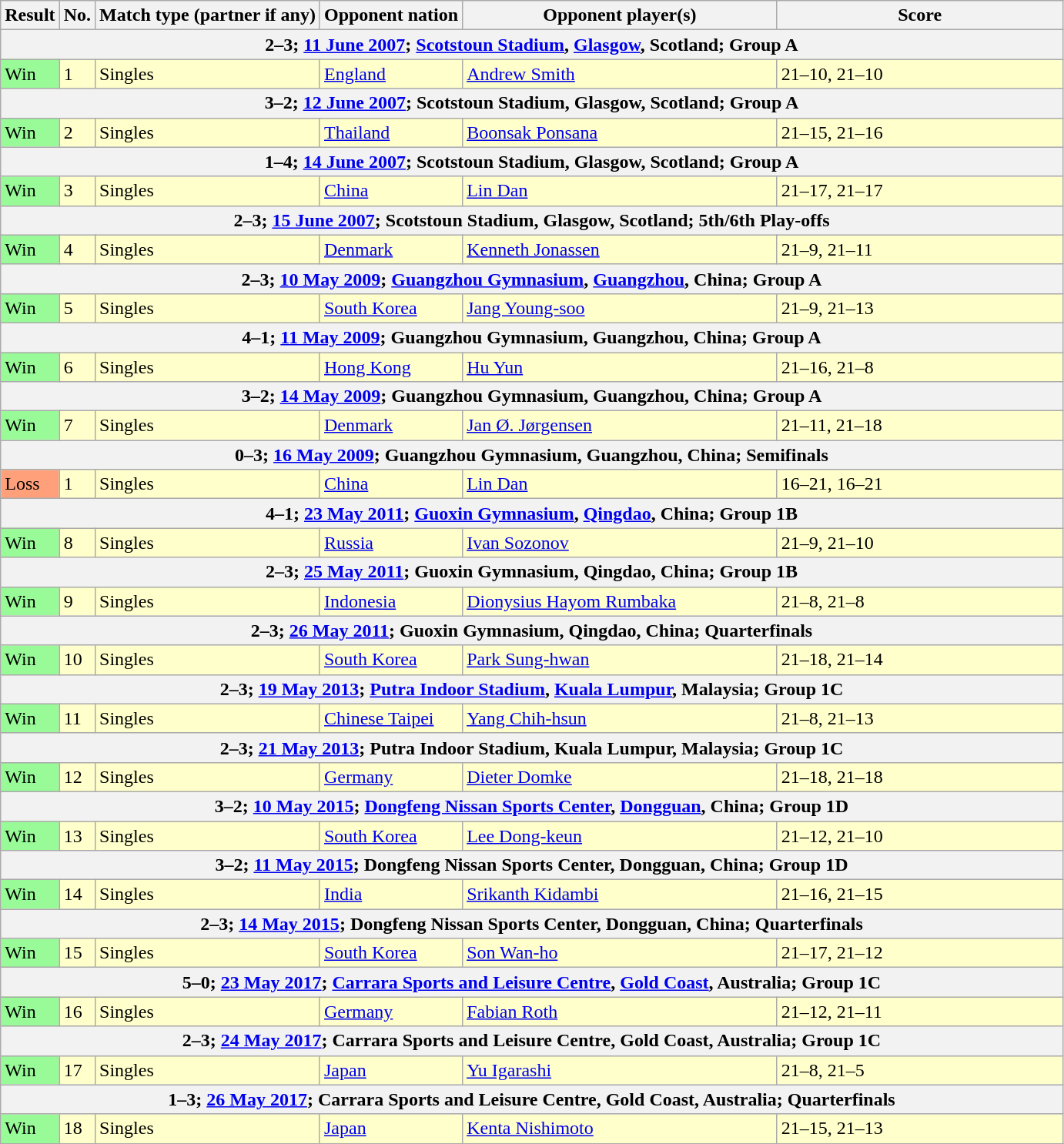<table class=wikitable style="font-size:100%">
<tr>
<th scope="col">Result</th>
<th scope="col">No.</th>
<th scope="col">Match type (partner if any)</th>
<th scope="col">Opponent nation</th>
<th scope="col" style="width:265px;">Opponent player(s)</th>
<th scope="col" style="width:240px;">Score</th>
</tr>
<tr>
<th colspan=6>2–3; <a href='#'>11 June 2007</a>; <a href='#'>Scotstoun Stadium</a>, <a href='#'>Glasgow</a>, Scotland; Group A</th>
</tr>
<tr style="background:#ffc;">
<td bgcolor=98FB98>Win</td>
<td>1</td>
<td>Singles</td>
<td> <a href='#'>England</a></td>
<td><a href='#'>Andrew Smith</a></td>
<td>21–10, 21–10</td>
</tr>
<tr>
<th colspan=6>3–2; <a href='#'>12 June 2007</a>; Scotstoun Stadium, Glasgow, Scotland; Group A</th>
</tr>
<tr style="background:#ffc;">
<td bgcolor=98FB98>Win</td>
<td>2</td>
<td>Singles</td>
<td> <a href='#'>Thailand</a></td>
<td><a href='#'>Boonsak Ponsana</a></td>
<td>21–15, 21–16</td>
</tr>
<tr>
<th colspan=6>1–4; <a href='#'>14 June 2007</a>; Scotstoun Stadium, Glasgow, Scotland; Group A</th>
</tr>
<tr style="background:#ffc;">
<td bgcolor=98FB98>Win</td>
<td>3</td>
<td>Singles</td>
<td> <a href='#'>China</a></td>
<td><a href='#'>Lin Dan</a></td>
<td>21–17, 21–17</td>
</tr>
<tr>
<th colspan=6>2–3; <a href='#'>15 June 2007</a>; Scotstoun Stadium, Glasgow, Scotland; 5th/6th Play-offs</th>
</tr>
<tr style="background:#ffc;">
<td bgcolor=98FB98>Win</td>
<td>4</td>
<td>Singles</td>
<td> <a href='#'>Denmark</a></td>
<td><a href='#'>Kenneth Jonassen</a></td>
<td>21–9, 21–11</td>
</tr>
<tr>
<th colspan=6>2–3; <a href='#'>10 May 2009</a>; <a href='#'>Guangzhou Gymnasium</a>, <a href='#'>Guangzhou</a>, China; Group A</th>
</tr>
<tr style="background:#ffc;">
<td bgcolor=98FB98>Win</td>
<td>5</td>
<td>Singles</td>
<td> <a href='#'>South Korea</a></td>
<td><a href='#'>Jang Young-soo</a></td>
<td>21–9, 21–13</td>
</tr>
<tr>
<th colspan=6>4–1; <a href='#'>11 May 2009</a>; Guangzhou Gymnasium, Guangzhou, China; Group A</th>
</tr>
<tr style="background:#ffc;">
<td bgcolor=98FB98>Win</td>
<td>6</td>
<td>Singles</td>
<td> <a href='#'>Hong Kong</a></td>
<td><a href='#'>Hu Yun</a></td>
<td>21–16, 21–8</td>
</tr>
<tr>
<th colspan=6>3–2; <a href='#'>14 May 2009</a>; Guangzhou Gymnasium, Guangzhou, China; Group A</th>
</tr>
<tr style="background:#ffc;">
<td bgcolor=98FB98>Win</td>
<td>7</td>
<td>Singles</td>
<td> <a href='#'>Denmark</a></td>
<td><a href='#'>Jan Ø. Jørgensen</a></td>
<td>21–11, 21–18</td>
</tr>
<tr>
<th colspan=6>0–3; <a href='#'>16 May 2009</a>; Guangzhou Gymnasium, Guangzhou, China; Semifinals</th>
</tr>
<tr style="background:#ffc;">
<td bgcolor=FFA07A>Loss</td>
<td>1</td>
<td>Singles</td>
<td> <a href='#'>China</a></td>
<td><a href='#'>Lin Dan</a></td>
<td>16–21, 16–21</td>
</tr>
<tr>
<th colspan=6>4–1; <a href='#'>23 May 2011</a>; <a href='#'>Guoxin Gymnasium</a>, <a href='#'>Qingdao</a>, China; Group 1B</th>
</tr>
<tr style="background:#ffc;">
<td bgcolor=98FB98>Win</td>
<td>8</td>
<td>Singles</td>
<td> <a href='#'>Russia</a></td>
<td><a href='#'>Ivan Sozonov</a></td>
<td>21–9, 21–10</td>
</tr>
<tr>
<th colspan=6>2–3; <a href='#'>25 May 2011</a>; Guoxin Gymnasium, Qingdao, China; Group 1B</th>
</tr>
<tr style="background:#ffc;">
<td bgcolor=98FB98>Win</td>
<td>9</td>
<td>Singles</td>
<td> <a href='#'>Indonesia</a></td>
<td><a href='#'>Dionysius Hayom Rumbaka</a></td>
<td>21–8, 21–8</td>
</tr>
<tr>
<th colspan=6>2–3; <a href='#'>26 May 2011</a>; Guoxin Gymnasium, Qingdao, China; Quarterfinals</th>
</tr>
<tr style="background:#ffc;">
<td bgcolor=98FB98>Win</td>
<td>10</td>
<td>Singles</td>
<td> <a href='#'>South Korea</a></td>
<td><a href='#'>Park Sung-hwan</a></td>
<td>21–18, 21–14</td>
</tr>
<tr>
<th colspan=6>2–3; <a href='#'>19 May 2013</a>; <a href='#'>Putra Indoor Stadium</a>, <a href='#'>Kuala Lumpur</a>, Malaysia; Group 1C</th>
</tr>
<tr style="background:#ffc;">
<td bgcolor=98FB98>Win</td>
<td>11</td>
<td>Singles</td>
<td> <a href='#'>Chinese Taipei</a></td>
<td><a href='#'>Yang Chih-hsun</a></td>
<td>21–8, 21–13</td>
</tr>
<tr>
<th colspan=6>2–3; <a href='#'>21 May 2013</a>; Putra Indoor Stadium, Kuala Lumpur, Malaysia; Group 1C</th>
</tr>
<tr style="background:#ffc;">
<td bgcolor=98FB98>Win</td>
<td>12</td>
<td>Singles</td>
<td> <a href='#'>Germany</a></td>
<td><a href='#'>Dieter Domke</a></td>
<td>21–18, 21–18</td>
</tr>
<tr>
<th colspan=6>3–2; <a href='#'>10 May 2015</a>; <a href='#'>Dongfeng Nissan Sports Center</a>, <a href='#'>Dongguan</a>, China; Group 1D</th>
</tr>
<tr style="background:#ffc;">
<td bgcolor=98FB98>Win</td>
<td>13</td>
<td>Singles</td>
<td> <a href='#'>South Korea</a></td>
<td><a href='#'>Lee Dong-keun</a></td>
<td>21–12, 21–10</td>
</tr>
<tr>
<th colspan=6>3–2; <a href='#'>11 May 2015</a>; Dongfeng Nissan Sports Center, Dongguan, China; Group 1D</th>
</tr>
<tr style="background:#ffc;">
<td bgcolor=98FB98>Win</td>
<td>14</td>
<td>Singles</td>
<td> <a href='#'>India</a></td>
<td><a href='#'>Srikanth Kidambi</a></td>
<td>21–16, 21–15</td>
</tr>
<tr>
<th colspan=6>2–3; <a href='#'>14 May 2015</a>; Dongfeng Nissan Sports Center, Dongguan, China; Quarterfinals</th>
</tr>
<tr style="background:#ffc;">
<td bgcolor=98FB98>Win</td>
<td>15</td>
<td>Singles</td>
<td> <a href='#'>South Korea</a></td>
<td><a href='#'>Son Wan-ho</a></td>
<td>21–17, 21–12</td>
</tr>
<tr>
<th colspan=6>5–0; <a href='#'>23 May 2017</a>; <a href='#'>Carrara Sports and Leisure Centre</a>, <a href='#'>Gold Coast</a>, Australia; Group 1C</th>
</tr>
<tr style="background:#ffc;">
<td bgcolor=98FB98>Win</td>
<td>16</td>
<td>Singles</td>
<td> <a href='#'>Germany</a></td>
<td><a href='#'>Fabian Roth</a></td>
<td>21–12, 21–11</td>
</tr>
<tr>
<th colspan=6>2–3; <a href='#'>24 May 2017</a>; Carrara Sports and Leisure Centre, Gold Coast, Australia; Group 1C</th>
</tr>
<tr style="background:#ffc;">
<td bgcolor=98FB98>Win</td>
<td>17</td>
<td>Singles</td>
<td> <a href='#'>Japan</a></td>
<td><a href='#'>Yu Igarashi</a></td>
<td>21–8, 21–5</td>
</tr>
<tr>
<th colspan=6>1–3; <a href='#'>26 May 2017</a>; Carrara Sports and Leisure Centre, Gold Coast, Australia; Quarterfinals</th>
</tr>
<tr style="background:#ffc;">
<td bgcolor=98FB98>Win</td>
<td>18</td>
<td>Singles</td>
<td> <a href='#'>Japan</a></td>
<td><a href='#'>Kenta Nishimoto</a></td>
<td>21–15, 21–13</td>
</tr>
<tr>
</tr>
</table>
